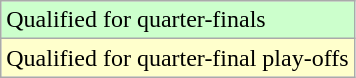<table class="wikitable">
<tr>
<td style="background:#cfc">Qualified for quarter-finals</td>
</tr>
<tr>
<td style="background:#ffc">Qualified for quarter-final play-offs</td>
</tr>
</table>
